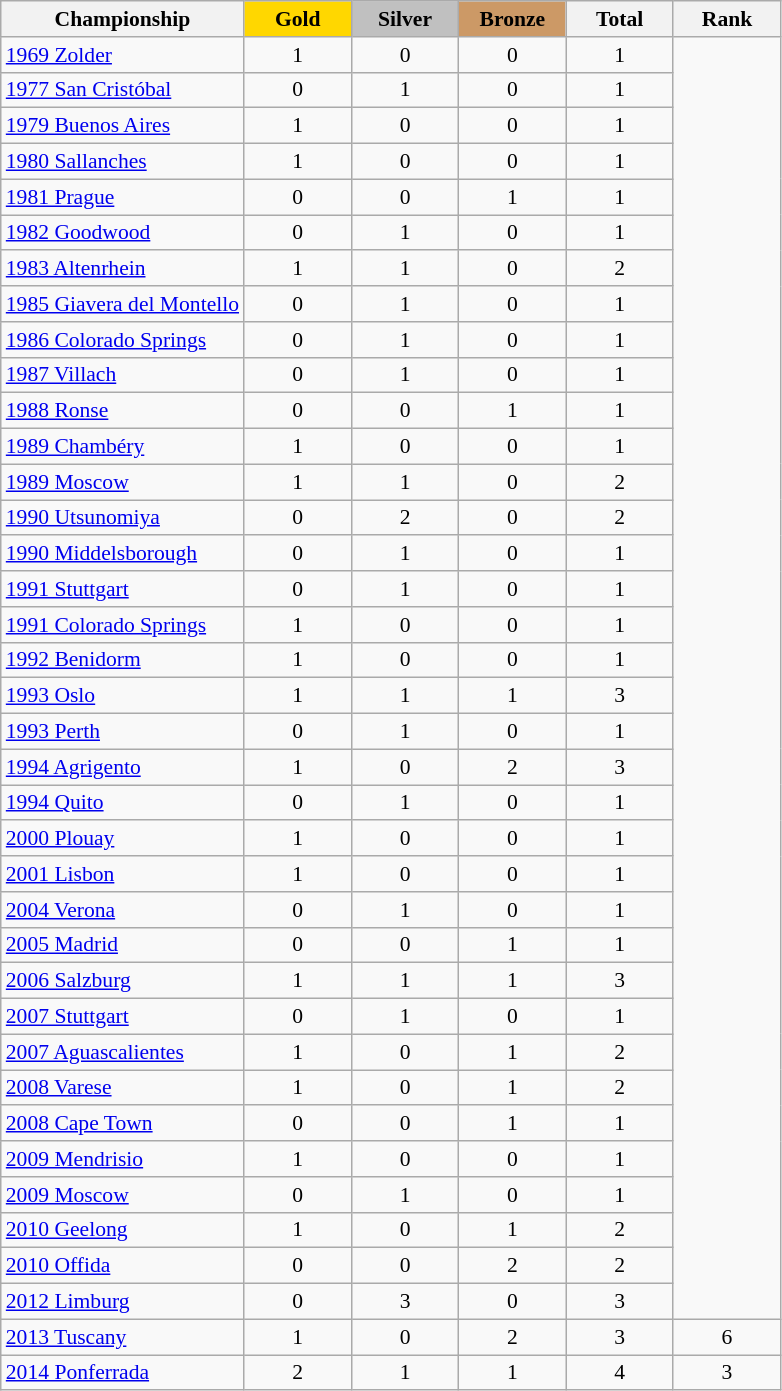<table class="wikitable sortable" border="1" style="text-align:center; font-size:90%;">
<tr>
<th style="width:15:em;">Championship</th>
<td style="background:gold; width:4.5em; font-weight:bold;">Gold</td>
<td style="background:silver; width:4.5em; font-weight:bold;">Silver</td>
<td style="background:#cc9966; width:4.5em; font-weight:bold;">Bronze</td>
<th style="width:4.5em;">Total</th>
<th style="width:4.5em;">Rank</th>
</tr>
<tr>
<td align=left> <a href='#'>1969 Zolder</a></td>
<td>1</td>
<td>0</td>
<td>0</td>
<td>1</td>
</tr>
<tr>
<td align=left> <a href='#'>1977 San Cristóbal</a></td>
<td>0</td>
<td>1</td>
<td>0</td>
<td>1</td>
</tr>
<tr>
<td align=left> <a href='#'>1979 Buenos Aires</a></td>
<td>1</td>
<td>0</td>
<td>0</td>
<td>1</td>
</tr>
<tr>
<td align=left> <a href='#'>1980 Sallanches</a></td>
<td>1</td>
<td>0</td>
<td>0</td>
<td>1</td>
</tr>
<tr>
<td align=left> <a href='#'>1981 Prague</a></td>
<td>0</td>
<td>0</td>
<td>1</td>
<td>1</td>
</tr>
<tr>
<td align=left> <a href='#'>1982 Goodwood</a></td>
<td>0</td>
<td>1</td>
<td>0</td>
<td>1</td>
</tr>
<tr>
<td align=left> <a href='#'>1983 Altenrhein</a></td>
<td>1</td>
<td>1</td>
<td>0</td>
<td>2</td>
</tr>
<tr>
<td align=left> <a href='#'>1985 Giavera del Montello</a></td>
<td>0</td>
<td>1</td>
<td>0</td>
<td>1</td>
</tr>
<tr>
<td align=left> <a href='#'>1986 Colorado Springs</a></td>
<td>0</td>
<td>1</td>
<td>0</td>
<td>1</td>
</tr>
<tr>
<td align=left> <a href='#'>1987 Villach</a></td>
<td>0</td>
<td>1</td>
<td>0</td>
<td>1</td>
</tr>
<tr>
<td align=left> <a href='#'>1988 Ronse</a></td>
<td>0</td>
<td>0</td>
<td>1</td>
<td>1</td>
</tr>
<tr>
<td align=left> <a href='#'>1989 Chambéry</a></td>
<td>1</td>
<td>0</td>
<td>0</td>
<td>1</td>
</tr>
<tr>
<td align=left> <a href='#'>1989 Moscow</a></td>
<td>1</td>
<td>1</td>
<td>0</td>
<td>2</td>
</tr>
<tr>
<td align=left> <a href='#'>1990 Utsunomiya</a></td>
<td>0</td>
<td>2</td>
<td>0</td>
<td>2</td>
</tr>
<tr>
<td align=left> <a href='#'>1990 Middelsborough</a></td>
<td>0</td>
<td>1</td>
<td>0</td>
<td>1</td>
</tr>
<tr>
<td align=left> <a href='#'>1991 Stuttgart</a></td>
<td>0</td>
<td>1</td>
<td>0</td>
<td>1</td>
</tr>
<tr>
<td align=left> <a href='#'>1991 Colorado Springs</a></td>
<td>1</td>
<td>0</td>
<td>0</td>
<td>1</td>
</tr>
<tr>
<td align=left> <a href='#'>1992 Benidorm</a></td>
<td>1</td>
<td>0</td>
<td>0</td>
<td>1</td>
</tr>
<tr>
<td align=left> <a href='#'>1993 Oslo</a></td>
<td>1</td>
<td>1</td>
<td>1</td>
<td>3</td>
</tr>
<tr>
<td align=left> <a href='#'>1993 Perth</a></td>
<td>0</td>
<td>1</td>
<td>0</td>
<td>1</td>
</tr>
<tr>
<td align=left> <a href='#'>1994 Agrigento</a></td>
<td>1</td>
<td>0</td>
<td>2</td>
<td>3</td>
</tr>
<tr>
<td align=left> <a href='#'>1994 Quito</a></td>
<td>0</td>
<td>1</td>
<td>0</td>
<td>1</td>
</tr>
<tr>
<td align=left> <a href='#'>2000 Plouay</a></td>
<td>1</td>
<td>0</td>
<td>0</td>
<td>1</td>
</tr>
<tr>
<td align=left> <a href='#'>2001 Lisbon</a></td>
<td>1</td>
<td>0</td>
<td>0</td>
<td>1</td>
</tr>
<tr>
<td align=left> <a href='#'>2004 Verona</a></td>
<td>0</td>
<td>1</td>
<td>0</td>
<td>1</td>
</tr>
<tr>
<td align=left> <a href='#'>2005 Madrid</a></td>
<td>0</td>
<td>0</td>
<td>1</td>
<td>1</td>
</tr>
<tr>
<td align=left> <a href='#'>2006 Salzburg</a></td>
<td>1</td>
<td>1</td>
<td>1</td>
<td>3</td>
</tr>
<tr>
<td align=left> <a href='#'>2007 Stuttgart</a></td>
<td>0</td>
<td>1</td>
<td>0</td>
<td>1</td>
</tr>
<tr>
<td align=left> <a href='#'>2007 Aguascalientes</a></td>
<td>1</td>
<td>0</td>
<td>1</td>
<td>2</td>
</tr>
<tr>
<td align=left> <a href='#'>2008 Varese</a></td>
<td>1</td>
<td>0</td>
<td>1</td>
<td>2</td>
</tr>
<tr>
<td align=left> <a href='#'>2008 Cape Town</a></td>
<td>0</td>
<td>0</td>
<td>1</td>
<td>1</td>
</tr>
<tr>
<td align=left> <a href='#'>2009 Mendrisio</a></td>
<td>1</td>
<td>0</td>
<td>0</td>
<td>1</td>
</tr>
<tr>
<td align=left> <a href='#'>2009 Moscow</a></td>
<td>0</td>
<td>1</td>
<td>0</td>
<td>1</td>
</tr>
<tr>
<td align=left> <a href='#'>2010 Geelong</a></td>
<td>1</td>
<td>0</td>
<td>1</td>
<td>2</td>
</tr>
<tr>
<td align=left> <a href='#'>2010 Offida</a></td>
<td>0</td>
<td>0</td>
<td>2</td>
<td>2</td>
</tr>
<tr>
<td align=left> <a href='#'>2012 Limburg</a></td>
<td>0</td>
<td>3</td>
<td>0</td>
<td>3</td>
</tr>
<tr>
<td align=left> <a href='#'>2013 Tuscany</a></td>
<td>1</td>
<td>0</td>
<td>2</td>
<td>3</td>
<td>6</td>
</tr>
<tr>
<td align=left> <a href='#'>2014 Ponferrada</a></td>
<td>2</td>
<td>1</td>
<td>1</td>
<td>4</td>
<td>3</td>
</tr>
</table>
